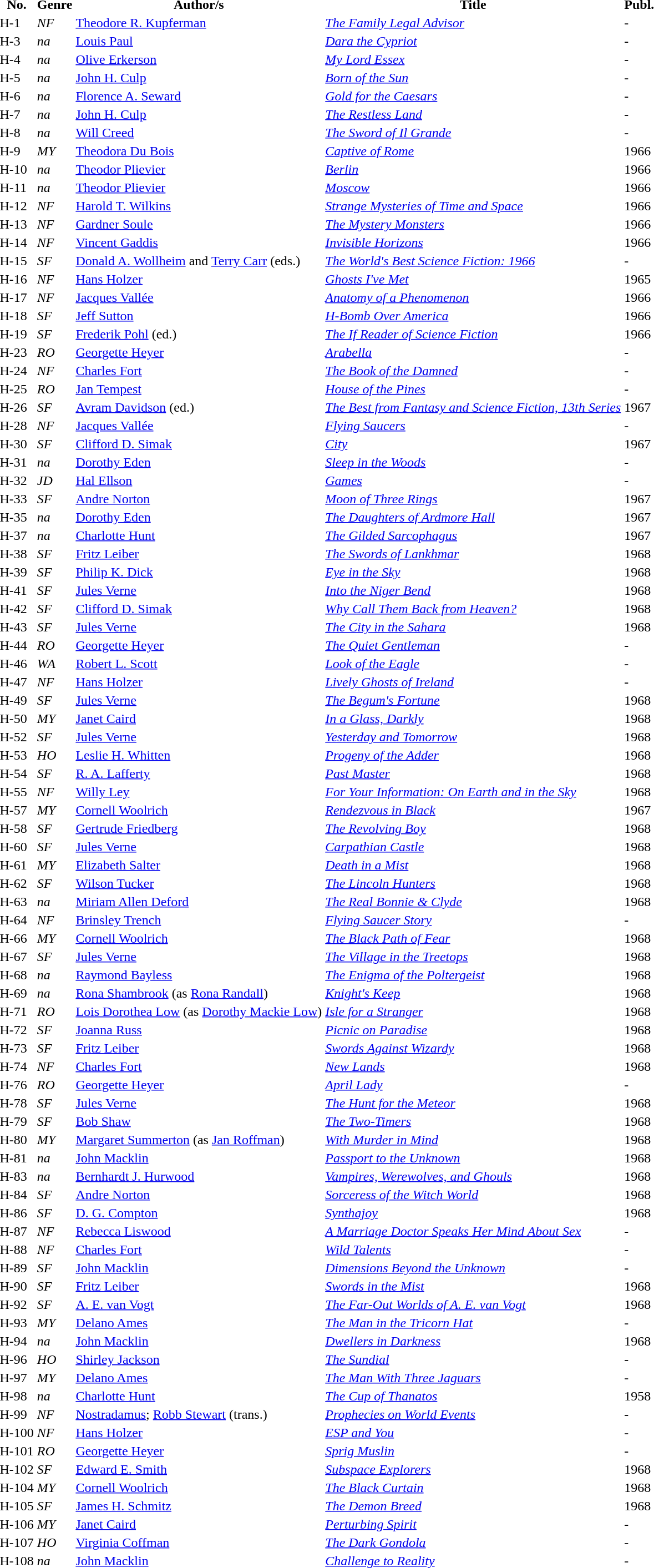<table class="sortable">
<tr>
<th>No.</th>
<th>Genre</th>
<th>Author/s</th>
<th>Title</th>
<th>Publ.</th>
</tr>
<tr>
<td>H-1</td>
<td><em>NF</em></td>
<td><a href='#'>Theodore R. Kupferman</a></td>
<td><em><a href='#'>The Family Legal Advisor</a></em></td>
<td>-</td>
</tr>
<tr>
<td>H-3</td>
<td><em>na</em></td>
<td><a href='#'>Louis Paul</a></td>
<td><em><a href='#'>Dara the Cypriot</a></em></td>
<td>-</td>
</tr>
<tr>
<td>H-4</td>
<td><em>na</em></td>
<td><a href='#'>Olive Erkerson</a></td>
<td><em><a href='#'>My Lord Essex</a></em></td>
<td>-</td>
</tr>
<tr>
<td>H-5</td>
<td><em>na</em></td>
<td><a href='#'>John H. Culp</a></td>
<td><em><a href='#'>Born of the Sun</a></em></td>
<td>-</td>
</tr>
<tr>
<td>H-6</td>
<td><em>na</em></td>
<td><a href='#'>Florence A. Seward</a></td>
<td><em><a href='#'>Gold for the Caesars</a></em></td>
<td>-</td>
</tr>
<tr>
<td>H-7</td>
<td><em>na</em></td>
<td><a href='#'>John H. Culp</a></td>
<td><em><a href='#'>The Restless Land</a></em></td>
<td>-</td>
</tr>
<tr>
<td>H-8</td>
<td><em>na</em></td>
<td><a href='#'>Will Creed</a></td>
<td><em><a href='#'>The Sword of Il Grande</a></em></td>
<td>-</td>
</tr>
<tr>
<td>H-9</td>
<td><em>MY</em></td>
<td><a href='#'>Theodora Du Bois</a></td>
<td><em><a href='#'>Captive of Rome</a></em></td>
<td>1966</td>
</tr>
<tr>
<td>H-10</td>
<td><em>na</em></td>
<td><a href='#'>Theodor Plievier</a></td>
<td><em><a href='#'>Berlin</a></em></td>
<td>1966</td>
</tr>
<tr>
<td>H-11</td>
<td><em>na</em></td>
<td><a href='#'>Theodor Plievier</a></td>
<td><em><a href='#'>Moscow</a></em></td>
<td>1966</td>
</tr>
<tr>
<td>H-12</td>
<td><em>NF</em></td>
<td><a href='#'>Harold T. Wilkins</a></td>
<td><em><a href='#'>Strange Mysteries of Time and Space</a></em></td>
<td>1966</td>
</tr>
<tr>
<td>H-13</td>
<td><em>NF</em></td>
<td><a href='#'>Gardner Soule</a></td>
<td><em><a href='#'>The Mystery Monsters</a></em></td>
<td>1966</td>
</tr>
<tr>
<td>H-14</td>
<td><em>NF</em></td>
<td><a href='#'>Vincent Gaddis</a></td>
<td><em><a href='#'>Invisible Horizons</a></em></td>
<td>1966</td>
</tr>
<tr>
<td>H-15</td>
<td><em>SF</em></td>
<td><a href='#'>Donald A. Wollheim</a> and <a href='#'>Terry Carr</a> (eds.)</td>
<td><em><a href='#'>The World's Best Science Fiction: 1966</a></em></td>
<td>-</td>
</tr>
<tr>
<td>H-16</td>
<td><em>NF</em></td>
<td><a href='#'>Hans Holzer</a></td>
<td><em><a href='#'>Ghosts I've Met</a></em></td>
<td>1965</td>
</tr>
<tr>
<td>H-17</td>
<td><em>NF</em></td>
<td><a href='#'>Jacques Vallée</a></td>
<td><em><a href='#'>Anatomy of a Phenomenon</a></em></td>
<td>1966</td>
</tr>
<tr>
<td>H-18</td>
<td><em>SF</em></td>
<td><a href='#'>Jeff Sutton</a></td>
<td><em><a href='#'>H-Bomb Over America</a></em></td>
<td>1966</td>
</tr>
<tr>
<td>H-19</td>
<td><em>SF</em></td>
<td><a href='#'>Frederik Pohl</a> (ed.)</td>
<td><em><a href='#'>The If Reader of Science Fiction</a></em></td>
<td>1966</td>
</tr>
<tr>
<td>H-23</td>
<td><em>RO</em></td>
<td><a href='#'>Georgette Heyer</a></td>
<td><em><a href='#'>Arabella</a></em></td>
<td>-</td>
</tr>
<tr>
<td>H-24</td>
<td><em>NF</em></td>
<td><a href='#'>Charles Fort</a></td>
<td><em><a href='#'>The Book of the Damned</a></em></td>
<td>-</td>
</tr>
<tr>
<td>H-25</td>
<td><em>RO</em></td>
<td><a href='#'>Jan Tempest</a></td>
<td><em><a href='#'>House of the Pines</a></em></td>
<td>-</td>
</tr>
<tr>
<td>H-26</td>
<td><em>SF</em></td>
<td><a href='#'>Avram Davidson</a> (ed.)</td>
<td><em><a href='#'>The Best from Fantasy and Science Fiction, 13th Series</a></em></td>
<td>1967</td>
</tr>
<tr>
<td>H-28</td>
<td><em>NF</em></td>
<td><a href='#'>Jacques Vallée</a></td>
<td><em><a href='#'>Flying Saucers</a></em></td>
<td>-</td>
</tr>
<tr>
<td>H-30</td>
<td><em>SF</em></td>
<td><a href='#'>Clifford D. Simak</a></td>
<td><em><a href='#'>City</a></em></td>
<td>1967</td>
</tr>
<tr>
<td>H-31</td>
<td><em>na</em></td>
<td><a href='#'>Dorothy Eden</a></td>
<td><em><a href='#'>Sleep in the Woods</a></em></td>
<td>-</td>
</tr>
<tr>
<td>H-32</td>
<td><em>JD</em></td>
<td><a href='#'>Hal Ellson</a></td>
<td><em><a href='#'>Games</a></em></td>
<td>-</td>
</tr>
<tr>
<td>H-33</td>
<td><em>SF</em></td>
<td><a href='#'>Andre Norton</a></td>
<td><em><a href='#'>Moon of Three Rings</a></em></td>
<td>1967</td>
</tr>
<tr>
<td>H-35</td>
<td><em>na</em></td>
<td><a href='#'>Dorothy Eden</a></td>
<td><em><a href='#'>The Daughters of Ardmore Hall</a></em></td>
<td>1967</td>
</tr>
<tr>
<td>H-37</td>
<td><em>na</em></td>
<td><a href='#'>Charlotte Hunt</a></td>
<td><em><a href='#'>The Gilded Sarcophagus</a></em></td>
<td>1967</td>
</tr>
<tr>
<td>H-38</td>
<td><em>SF</em></td>
<td><a href='#'>Fritz Leiber</a></td>
<td><em><a href='#'>The Swords of Lankhmar</a></em></td>
<td>1968</td>
</tr>
<tr>
<td>H-39</td>
<td><em>SF</em></td>
<td><a href='#'>Philip K. Dick</a></td>
<td><em><a href='#'>Eye in the Sky</a></em></td>
<td>1968</td>
</tr>
<tr>
<td>H-41</td>
<td><em>SF</em></td>
<td><a href='#'>Jules Verne</a></td>
<td><em><a href='#'>Into the Niger Bend</a></em></td>
<td>1968</td>
</tr>
<tr>
<td>H-42</td>
<td><em>SF</em></td>
<td><a href='#'>Clifford D. Simak</a></td>
<td><em><a href='#'>Why Call Them Back from Heaven?</a></em></td>
<td>1968</td>
</tr>
<tr>
<td>H-43</td>
<td><em>SF</em></td>
<td><a href='#'>Jules Verne</a></td>
<td><em><a href='#'>The City in the Sahara</a></em></td>
<td>1968</td>
</tr>
<tr>
<td>H-44</td>
<td><em>RO</em></td>
<td><a href='#'>Georgette Heyer</a></td>
<td><em><a href='#'>The Quiet Gentleman</a></em></td>
<td>-</td>
</tr>
<tr>
<td>H-46</td>
<td><em>WA</em></td>
<td><a href='#'>Robert L. Scott</a></td>
<td><em><a href='#'>Look of the Eagle</a></em></td>
<td>-</td>
</tr>
<tr>
<td>H-47</td>
<td><em>NF</em></td>
<td><a href='#'>Hans Holzer</a></td>
<td><em><a href='#'>Lively Ghosts of Ireland</a></em></td>
<td>-</td>
</tr>
<tr>
<td>H-49</td>
<td><em>SF</em></td>
<td><a href='#'>Jules Verne</a></td>
<td><em><a href='#'>The Begum's Fortune</a></em></td>
<td>1968</td>
</tr>
<tr>
<td>H-50</td>
<td><em>MY</em></td>
<td><a href='#'>Janet Caird</a></td>
<td><em><a href='#'>In a Glass, Darkly</a></em></td>
<td>1968</td>
</tr>
<tr>
<td>H-52</td>
<td><em>SF</em></td>
<td><a href='#'>Jules Verne</a></td>
<td><em><a href='#'>Yesterday and Tomorrow</a></em></td>
<td>1968</td>
</tr>
<tr>
<td>H-53</td>
<td><em>HO</em></td>
<td><a href='#'>Leslie H. Whitten</a></td>
<td><em><a href='#'>Progeny of the Adder</a></em></td>
<td>1968</td>
</tr>
<tr>
<td>H-54</td>
<td><em>SF</em></td>
<td><a href='#'>R. A. Lafferty</a></td>
<td><em><a href='#'>Past Master</a></em></td>
<td>1968</td>
</tr>
<tr>
<td>H-55</td>
<td><em>NF</em></td>
<td><a href='#'>Willy Ley</a></td>
<td><em><a href='#'>For Your Information: On Earth and in the Sky</a></em></td>
<td>1968</td>
</tr>
<tr>
<td>H-57</td>
<td><em>MY</em></td>
<td><a href='#'>Cornell Woolrich</a></td>
<td><em><a href='#'>Rendezvous in Black</a></em></td>
<td>1967</td>
</tr>
<tr>
<td>H-58</td>
<td><em>SF</em></td>
<td><a href='#'>Gertrude Friedberg</a></td>
<td><em><a href='#'>The Revolving Boy</a></em></td>
<td>1968</td>
</tr>
<tr>
<td>H-60</td>
<td><em>SF</em></td>
<td><a href='#'>Jules Verne</a></td>
<td><em><a href='#'>Carpathian Castle</a></em></td>
<td>1968</td>
</tr>
<tr>
<td>H-61</td>
<td><em>MY</em></td>
<td><a href='#'>Elizabeth Salter</a></td>
<td><em><a href='#'>Death in a Mist</a></em></td>
<td>1968</td>
</tr>
<tr>
<td>H-62</td>
<td><em>SF</em></td>
<td><a href='#'>Wilson Tucker</a></td>
<td><em><a href='#'>The Lincoln Hunters</a></em></td>
<td>1968</td>
</tr>
<tr>
<td>H-63</td>
<td><em>na</em></td>
<td><a href='#'>Miriam Allen Deford</a></td>
<td><em><a href='#'>The Real Bonnie & Clyde</a></em></td>
<td>1968</td>
</tr>
<tr>
<td>H-64</td>
<td><em>NF</em></td>
<td><a href='#'>Brinsley Trench</a></td>
<td><em><a href='#'>Flying Saucer Story</a></em></td>
<td>-</td>
</tr>
<tr>
<td>H-66</td>
<td><em>MY</em></td>
<td><a href='#'>Cornell Woolrich</a></td>
<td><em><a href='#'>The Black Path of Fear</a></em></td>
<td>1968</td>
</tr>
<tr>
<td>H-67</td>
<td><em>SF</em></td>
<td><a href='#'>Jules Verne</a></td>
<td><em><a href='#'>The Village in the Treetops</a></em></td>
<td>1968</td>
</tr>
<tr>
<td>H-68</td>
<td><em>na</em></td>
<td><a href='#'>Raymond Bayless</a></td>
<td><em><a href='#'>The Enigma of the Poltergeist</a></em></td>
<td>1968</td>
</tr>
<tr>
<td>H-69</td>
<td><em>na</em></td>
<td><a href='#'>Rona Shambrook</a> (as <a href='#'>Rona Randall</a>)</td>
<td><em><a href='#'>Knight's Keep</a></em></td>
<td>1968</td>
</tr>
<tr>
<td>H-71</td>
<td><em>RO</em></td>
<td><a href='#'>Lois Dorothea Low</a> (as <a href='#'>Dorothy Mackie Low</a>)</td>
<td><em><a href='#'>Isle for a Stranger</a></em></td>
<td>1968</td>
</tr>
<tr>
<td>H-72</td>
<td><em>SF</em></td>
<td><a href='#'>Joanna Russ</a></td>
<td><em><a href='#'>Picnic on Paradise</a></em></td>
<td>1968</td>
</tr>
<tr>
<td>H-73</td>
<td><em>SF</em></td>
<td><a href='#'>Fritz Leiber</a></td>
<td><em><a href='#'>Swords Against Wizardy</a></em></td>
<td>1968</td>
</tr>
<tr>
<td>H-74</td>
<td><em>NF</em></td>
<td><a href='#'>Charles Fort</a></td>
<td><em><a href='#'>New Lands</a></em></td>
<td>1968</td>
</tr>
<tr>
<td>H-76</td>
<td><em>RO</em></td>
<td><a href='#'>Georgette Heyer</a></td>
<td><em><a href='#'>April Lady</a></em></td>
<td>-</td>
</tr>
<tr>
<td>H-78</td>
<td><em>SF</em></td>
<td><a href='#'>Jules Verne</a></td>
<td><em><a href='#'>The Hunt for the Meteor</a></em></td>
<td>1968</td>
</tr>
<tr>
<td>H-79</td>
<td><em>SF</em></td>
<td><a href='#'>Bob Shaw</a></td>
<td><em><a href='#'>The Two-Timers</a></em></td>
<td>1968</td>
</tr>
<tr>
<td>H-80</td>
<td><em>MY</em></td>
<td><a href='#'>Margaret Summerton</a> (as <a href='#'>Jan Roffman</a>)</td>
<td><em><a href='#'>With Murder in Mind</a></em></td>
<td>1968</td>
</tr>
<tr>
<td>H-81</td>
<td><em>na</em></td>
<td><a href='#'>John Macklin</a></td>
<td><em><a href='#'>Passport to the Unknown</a></em></td>
<td>1968</td>
</tr>
<tr>
<td>H-83</td>
<td><em>na</em></td>
<td><a href='#'>Bernhardt J. Hurwood</a></td>
<td><em><a href='#'>Vampires, Werewolves, and Ghouls</a></em></td>
<td>1968</td>
</tr>
<tr>
<td>H-84</td>
<td><em>SF</em></td>
<td><a href='#'>Andre Norton</a></td>
<td><em><a href='#'>Sorceress of the Witch World</a></em></td>
<td>1968</td>
</tr>
<tr>
<td>H-86</td>
<td><em>SF</em></td>
<td><a href='#'>D. G. Compton</a></td>
<td><em><a href='#'>Synthajoy</a></em></td>
<td>1968</td>
</tr>
<tr>
<td>H-87</td>
<td><em>NF</em></td>
<td><a href='#'>Rebecca Liswood</a></td>
<td><em><a href='#'>A Marriage Doctor Speaks Her Mind About Sex</a></em></td>
<td>-</td>
</tr>
<tr>
<td>H-88</td>
<td><em>NF</em></td>
<td><a href='#'>Charles Fort</a></td>
<td><em><a href='#'>Wild Talents</a></em></td>
<td>-</td>
</tr>
<tr>
<td>H-89</td>
<td><em>SF</em></td>
<td><a href='#'>John Macklin</a></td>
<td><em><a href='#'>Dimensions Beyond the Unknown</a></em></td>
<td>-</td>
</tr>
<tr>
<td>H-90</td>
<td><em>SF</em></td>
<td><a href='#'>Fritz Leiber</a></td>
<td><em><a href='#'>Swords in the Mist</a></em></td>
<td>1968</td>
</tr>
<tr>
<td>H-92</td>
<td><em>SF</em></td>
<td><a href='#'>A. E. van Vogt</a></td>
<td><em><a href='#'>The Far-Out Worlds of A. E. van Vogt</a></em></td>
<td>1968</td>
</tr>
<tr>
<td>H-93</td>
<td><em>MY</em></td>
<td><a href='#'>Delano Ames</a></td>
<td><em><a href='#'>The Man in the Tricorn Hat</a></em></td>
<td>-</td>
</tr>
<tr>
<td>H-94</td>
<td><em>na</em></td>
<td><a href='#'>John Macklin</a></td>
<td><em><a href='#'>Dwellers in Darkness</a></em></td>
<td>1968</td>
</tr>
<tr>
<td>H-96</td>
<td><em>HO</em></td>
<td><a href='#'>Shirley Jackson</a></td>
<td><em><a href='#'>The Sundial</a></em></td>
<td>-</td>
</tr>
<tr>
<td>H-97</td>
<td><em>MY</em></td>
<td><a href='#'>Delano Ames</a></td>
<td><em><a href='#'>The Man With Three Jaguars</a></em></td>
<td>-</td>
</tr>
<tr>
<td>H-98</td>
<td><em>na</em></td>
<td><a href='#'>Charlotte Hunt</a></td>
<td><em><a href='#'>The Cup of Thanatos</a></em></td>
<td>1958</td>
</tr>
<tr>
<td>H-99</td>
<td><em>NF</em></td>
<td><a href='#'>Nostradamus</a>; <a href='#'>Robb Stewart</a> (trans.)</td>
<td><em><a href='#'>Prophecies on World Events</a></em></td>
<td>-</td>
</tr>
<tr>
<td>H-100</td>
<td><em>NF</em></td>
<td><a href='#'>Hans Holzer</a></td>
<td><em><a href='#'>ESP and You</a></em></td>
<td>-</td>
</tr>
<tr>
<td>H-101</td>
<td><em>RO</em></td>
<td><a href='#'>Georgette Heyer</a></td>
<td><em><a href='#'>Sprig Muslin</a></em></td>
<td>-</td>
</tr>
<tr>
<td>H-102</td>
<td><em>SF</em></td>
<td><a href='#'>Edward E. Smith</a></td>
<td><em><a href='#'>Subspace Explorers</a></em></td>
<td>1968</td>
</tr>
<tr>
<td>H-104</td>
<td><em>MY</em></td>
<td><a href='#'>Cornell Woolrich</a></td>
<td><em><a href='#'>The Black Curtain</a></em></td>
<td>1968</td>
</tr>
<tr>
<td>H-105</td>
<td><em>SF</em></td>
<td><a href='#'>James H. Schmitz</a></td>
<td><em><a href='#'>The Demon Breed</a></em></td>
<td>1968</td>
</tr>
<tr>
<td>H-106</td>
<td><em>MY</em></td>
<td><a href='#'>Janet Caird</a></td>
<td><em><a href='#'>Perturbing Spirit</a></em></td>
<td>-</td>
</tr>
<tr>
<td>H-107</td>
<td><em>HO</em></td>
<td><a href='#'>Virginia Coffman</a></td>
<td><em><a href='#'>The Dark Gondola</a></em></td>
<td>-</td>
</tr>
<tr>
<td>H-108</td>
<td><em>na</em></td>
<td><a href='#'>John Macklin</a></td>
<td><em><a href='#'>Challenge to Reality</a></em></td>
<td>-</td>
</tr>
</table>
